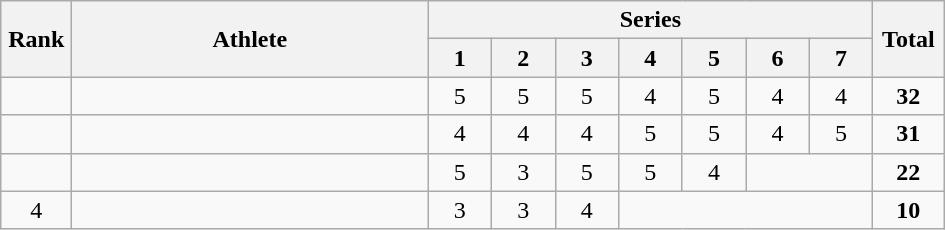<table class="wikitable" style="text-align:center">
<tr>
<th rowspan=2 width=40>Rank</th>
<th rowspan=2 width=230>Athlete</th>
<th colspan="7">Series</th>
<th rowspan=2 width=40>Total</th>
</tr>
<tr>
<th width=35>1</th>
<th width=35>2</th>
<th width=35>3</th>
<th width=35>4</th>
<th width=35>5</th>
<th width=35>6</th>
<th width=35>7</th>
</tr>
<tr>
<td></td>
<td align=left></td>
<td>5</td>
<td>5</td>
<td>5</td>
<td>4</td>
<td>5</td>
<td>4</td>
<td>4</td>
<td><strong>32</strong></td>
</tr>
<tr>
<td></td>
<td align=left></td>
<td>4</td>
<td>4</td>
<td>4</td>
<td>5</td>
<td>5</td>
<td>4</td>
<td>5</td>
<td><strong>31</strong></td>
</tr>
<tr>
<td></td>
<td align=left></td>
<td>5</td>
<td>3</td>
<td>5</td>
<td>5</td>
<td>4</td>
<td colspan=2></td>
<td><strong>22</strong></td>
</tr>
<tr>
<td>4</td>
<td align=left></td>
<td>3</td>
<td>3</td>
<td>4</td>
<td colspan=4></td>
<td><strong>10</strong></td>
</tr>
</table>
